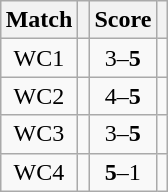<table class="wikitable" style="font-size: 100%; margin: 1em auto 1em auto;">
<tr>
<th>Match</th>
<th></th>
<th>Score</th>
<th></th>
</tr>
<tr>
<td align="center">WC1</td>
<td></td>
<td align="center">3–<strong>5</strong></td>
<td><strong></strong></td>
</tr>
<tr>
<td align="center">WC2</td>
<td></td>
<td align="center">4–<strong>5</strong></td>
<td><strong></strong></td>
</tr>
<tr>
<td align="center">WC3</td>
<td></td>
<td align="center">3–<strong>5</strong></td>
<td><strong></strong></td>
</tr>
<tr>
<td align="center">WC4</td>
<td><strong></strong></td>
<td align="center"><strong>5</strong>–1</td>
<td></td>
</tr>
</table>
